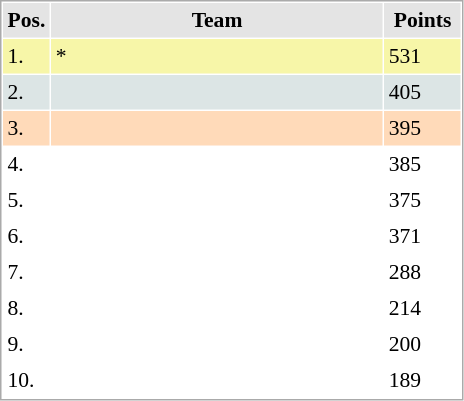<table cellspacing="1" cellpadding="3" style="border:1px solid #aaa; font-size:90%;">
<tr style="background:#e4e4e4;">
<th style="width:10px;">Pos.</th>
<th style="width:215px;">Team</th>
<th style="width:45px;">Points</th>
</tr>
<tr style="background:#f7f6a8;">
<td>1.</td>
<td align="left">*</td>
<td>531</td>
</tr>
<tr style="background:#dce5e5;">
<td>2.</td>
<td align="left"></td>
<td>405</td>
</tr>
<tr style="background:#ffdab9;">
<td>3.</td>
<td align="left"></td>
<td>395</td>
</tr>
<tr>
<td>4.</td>
<td align="left"></td>
<td>385</td>
</tr>
<tr>
<td>5.</td>
<td align="left"></td>
<td>375</td>
</tr>
<tr>
<td>6.</td>
<td align="left"></td>
<td>371</td>
</tr>
<tr>
<td>7.</td>
<td align="left"></td>
<td>288</td>
</tr>
<tr>
<td>8.</td>
<td align="left"></td>
<td>214</td>
</tr>
<tr>
<td>9.</td>
<td align="left"></td>
<td>200</td>
</tr>
<tr>
<td>10.</td>
<td align="left"></td>
<td>189</td>
</tr>
</table>
